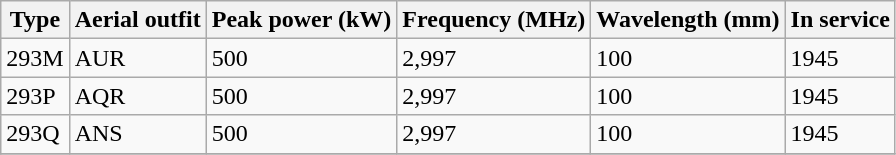<table class="wikitable">
<tr>
<th>Type</th>
<th>Aerial outfit</th>
<th>Peak power (kW)</th>
<th>Frequency (MHz)</th>
<th>Wavelength (mm)</th>
<th>In service</th>
</tr>
<tr>
<td>293M</td>
<td>AUR</td>
<td>500</td>
<td>2,997</td>
<td>100</td>
<td>1945</td>
</tr>
<tr>
<td>293P</td>
<td>AQR</td>
<td>500</td>
<td>2,997</td>
<td>100</td>
<td>1945</td>
</tr>
<tr>
<td>293Q</td>
<td>ANS</td>
<td>500</td>
<td>2,997</td>
<td>100</td>
<td>1945</td>
</tr>
<tr>
</tr>
</table>
